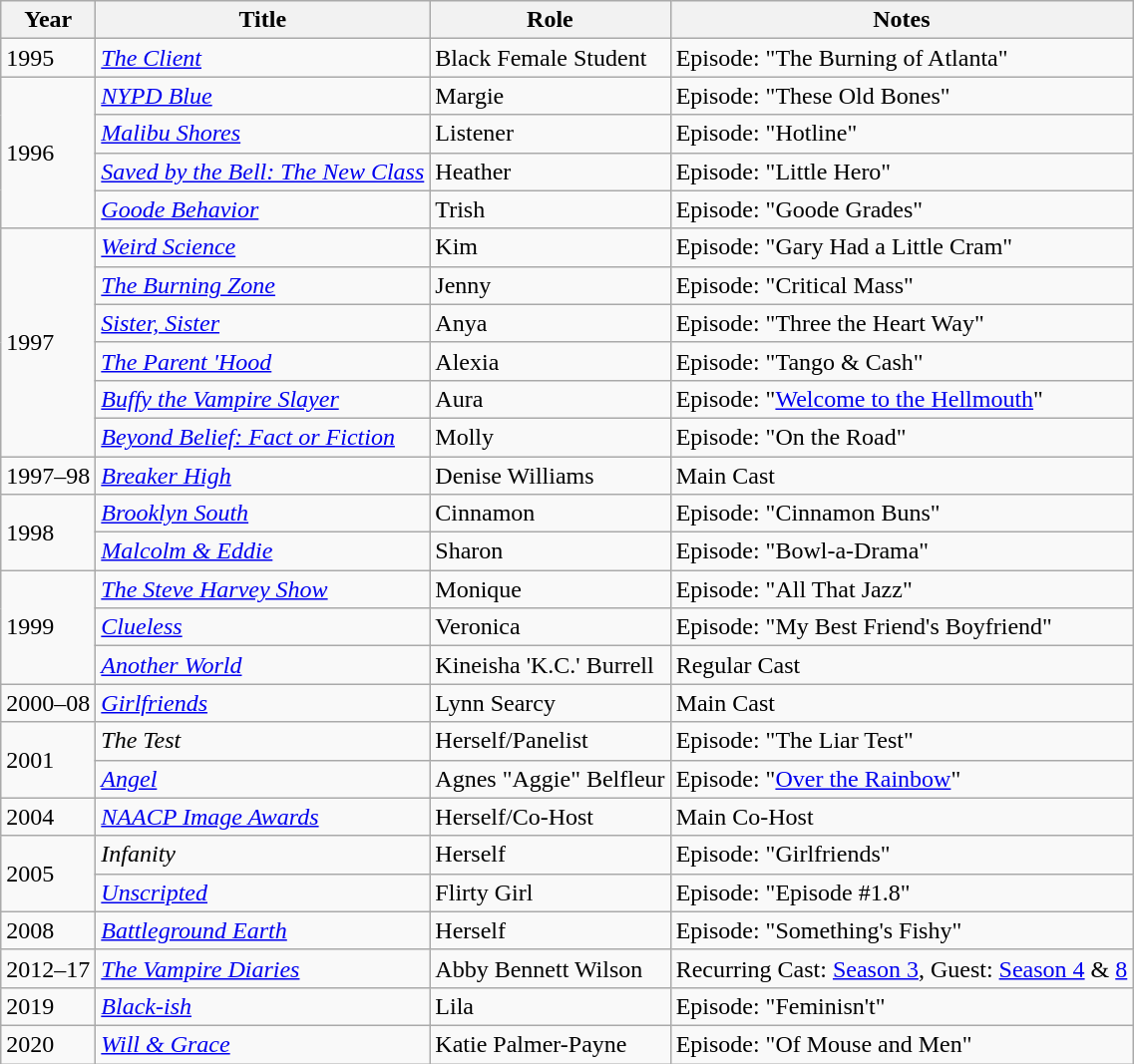<table class="wikitable plainrowheaders sortable" style="margin-right: 0;">
<tr>
<th>Year</th>
<th>Title</th>
<th>Role</th>
<th>Notes</th>
</tr>
<tr>
<td>1995</td>
<td><em><a href='#'>The Client</a></em></td>
<td>Black Female Student</td>
<td>Episode: "The Burning of Atlanta"</td>
</tr>
<tr>
<td rowspan=4>1996</td>
<td><em><a href='#'>NYPD Blue</a></em></td>
<td>Margie</td>
<td>Episode: "These Old Bones"</td>
</tr>
<tr>
<td><em><a href='#'>Malibu Shores</a></em></td>
<td>Listener</td>
<td>Episode: "Hotline"</td>
</tr>
<tr>
<td><em><a href='#'>Saved by the Bell: The New Class</a></em></td>
<td>Heather</td>
<td>Episode: "Little Hero"</td>
</tr>
<tr>
<td><em><a href='#'>Goode Behavior</a></em></td>
<td>Trish</td>
<td>Episode: "Goode Grades"</td>
</tr>
<tr>
<td rowspan=6>1997</td>
<td><em><a href='#'>Weird Science</a></em></td>
<td>Kim</td>
<td>Episode: "Gary Had a Little Cram"</td>
</tr>
<tr>
<td><em><a href='#'>The Burning Zone</a></em></td>
<td>Jenny</td>
<td>Episode: "Critical Mass"</td>
</tr>
<tr>
<td><em><a href='#'>Sister, Sister</a></em></td>
<td>Anya</td>
<td>Episode: "Three the Heart Way"</td>
</tr>
<tr>
<td><em><a href='#'>The Parent 'Hood</a></em></td>
<td>Alexia</td>
<td>Episode: "Tango & Cash"</td>
</tr>
<tr>
<td><em><a href='#'>Buffy the Vampire Slayer</a></em></td>
<td>Aura</td>
<td>Episode: "<a href='#'>Welcome to the Hellmouth</a>"</td>
</tr>
<tr>
<td><em><a href='#'>Beyond Belief: Fact or Fiction</a></em></td>
<td>Molly</td>
<td>Episode: "On the Road"</td>
</tr>
<tr>
<td>1997–98</td>
<td><em><a href='#'>Breaker High</a></em></td>
<td>Denise Williams</td>
<td>Main Cast</td>
</tr>
<tr>
<td rowspan=2>1998</td>
<td><em><a href='#'>Brooklyn South</a></em></td>
<td>Cinnamon</td>
<td>Episode: "Cinnamon Buns"</td>
</tr>
<tr>
<td><em><a href='#'>Malcolm & Eddie</a></em></td>
<td>Sharon</td>
<td>Episode: "Bowl-a-Drama"</td>
</tr>
<tr>
<td rowspan=3>1999</td>
<td><em><a href='#'>The Steve Harvey Show</a></em></td>
<td>Monique</td>
<td>Episode: "All That Jazz"</td>
</tr>
<tr>
<td><em><a href='#'>Clueless</a></em></td>
<td>Veronica</td>
<td>Episode: "My Best Friend's Boyfriend"</td>
</tr>
<tr>
<td><em><a href='#'>Another World</a></em></td>
<td>Kineisha 'K.C.' Burrell</td>
<td>Regular Cast</td>
</tr>
<tr>
<td>2000–08</td>
<td><em><a href='#'>Girlfriends</a></em></td>
<td>Lynn Searcy</td>
<td>Main Cast</td>
</tr>
<tr>
<td rowspan=2>2001</td>
<td><em>The Test</em></td>
<td>Herself/Panelist</td>
<td>Episode: "The Liar Test"</td>
</tr>
<tr>
<td><em><a href='#'>Angel</a></em></td>
<td>Agnes "Aggie" Belfleur</td>
<td>Episode: "<a href='#'>Over the Rainbow</a>"</td>
</tr>
<tr>
<td>2004</td>
<td><em><a href='#'>NAACP Image Awards</a></em></td>
<td>Herself/Co-Host</td>
<td>Main Co-Host</td>
</tr>
<tr>
<td rowspan=2>2005</td>
<td><em>Infanity</em></td>
<td>Herself</td>
<td>Episode: "Girlfriends"</td>
</tr>
<tr>
<td><em><a href='#'>Unscripted</a></em></td>
<td>Flirty Girl</td>
<td>Episode: "Episode #1.8"</td>
</tr>
<tr>
<td>2008</td>
<td><em><a href='#'>Battleground Earth</a></em></td>
<td>Herself</td>
<td>Episode: "Something's Fishy"</td>
</tr>
<tr>
<td>2012–17</td>
<td><em><a href='#'>The Vampire Diaries</a></em></td>
<td>Abby Bennett Wilson</td>
<td>Recurring Cast: <a href='#'>Season 3</a>, Guest: <a href='#'>Season 4</a> & <a href='#'>8</a></td>
</tr>
<tr>
<td>2019</td>
<td><em><a href='#'>Black-ish</a></em></td>
<td>Lila</td>
<td>Episode: "Feminisn't"</td>
</tr>
<tr>
<td>2020</td>
<td><em><a href='#'>Will & Grace</a></em></td>
<td>Katie Palmer-Payne</td>
<td>Episode: "Of Mouse and Men"</td>
</tr>
</table>
